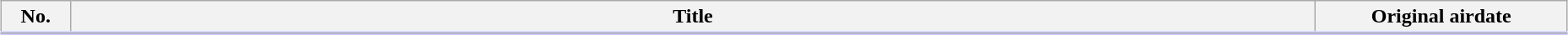<table class="wikitable" style="width:98%; margin:auto; background:#FFF;">
<tr style="border-bottom: 3px solid #CCF;">
<th style="width:3em;">No.</th>
<th>Title</th>
<th style="width:12em;">Original airdate</th>
</tr>
<tr>
</tr>
</table>
